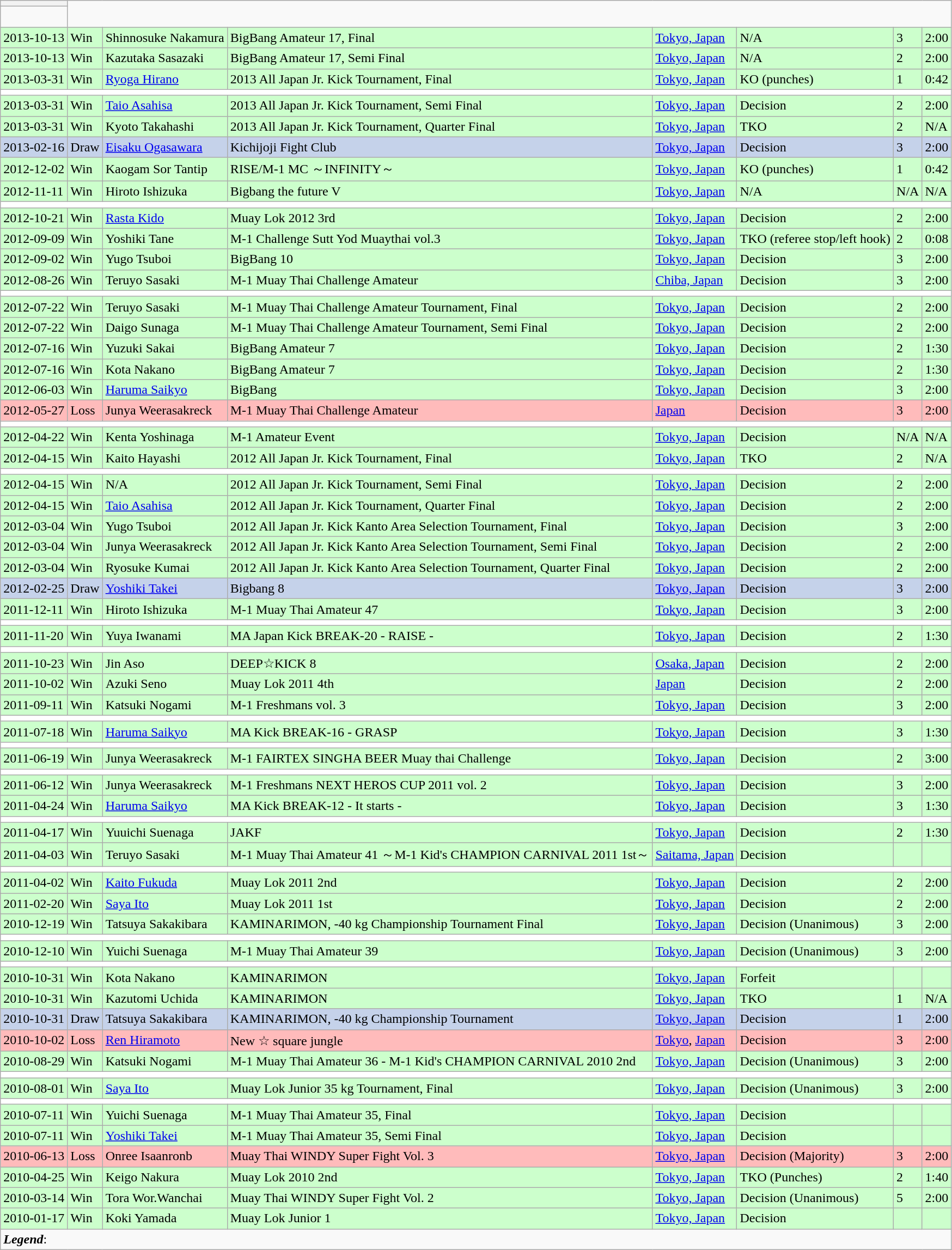<table class="wikitable mw-collapsible mw-collapsed">
<tr>
<th></th>
</tr>
<tr>
<td><br></td>
</tr>
<tr style="background:#cfc;">
<td>2013-10-13</td>
<td>Win</td>
<td align="left"> Shinnosuke Nakamura</td>
<td>BigBang Amateur 17, Final</td>
<td><a href='#'>Tokyo, Japan</a></td>
<td>N/A</td>
<td>3</td>
<td>2:00</td>
</tr>
<tr style="background:#cfc;">
<td>2013-10-13</td>
<td>Win</td>
<td align="left"> Kazutaka Sasazaki</td>
<td>BigBang Amateur 17, Semi Final</td>
<td><a href='#'>Tokyo, Japan</a></td>
<td>N/A</td>
<td>2</td>
<td>2:00</td>
</tr>
<tr style="background:#cfc;">
<td>2013-03-31</td>
<td>Win</td>
<td align="left"> <a href='#'>Ryoga Hirano</a></td>
<td>2013 All Japan Jr. Kick Tournament, Final</td>
<td><a href='#'>Tokyo, Japan</a></td>
<td>KO (punches)</td>
<td>1</td>
<td>0:42</td>
</tr>
<tr>
<th style=background:white colspan=9></th>
</tr>
<tr style="background:#cfc;">
<td>2013-03-31</td>
<td>Win</td>
<td align="left"> <a href='#'>Taio Asahisa</a></td>
<td>2013 All Japan Jr. Kick Tournament, Semi Final</td>
<td><a href='#'>Tokyo, Japan</a></td>
<td>Decision</td>
<td>2</td>
<td>2:00</td>
</tr>
<tr style="background:#cfc;">
<td>2013-03-31</td>
<td>Win</td>
<td align="left"> Kyoto Takahashi</td>
<td>2013 All Japan Jr. Kick Tournament, Quarter Final</td>
<td><a href='#'>Tokyo, Japan</a></td>
<td>TKO</td>
<td>2</td>
<td>N/A</td>
</tr>
<tr style="background:#c5d2ea;">
<td>2013-02-16</td>
<td>Draw</td>
<td align="left"> <a href='#'>Eisaku Ogasawara</a></td>
<td>Kichijoji Fight Club</td>
<td><a href='#'>Tokyo, Japan</a></td>
<td>Decision</td>
<td>3</td>
<td>2:00</td>
</tr>
<tr style="background:#cfc;">
<td>2012-12-02</td>
<td>Win</td>
<td align="left"> Kaogam Sor Tantip</td>
<td>RISE/M-1 MC ～INFINITY～</td>
<td><a href='#'>Tokyo, Japan</a></td>
<td>KO (punches)</td>
<td>1</td>
<td>0:42</td>
</tr>
<tr style="background:#cfc;">
<td>2012-11-11</td>
<td>Win</td>
<td align="left"> Hiroto Ishizuka</td>
<td>Bigbang the future V</td>
<td><a href='#'>Tokyo, Japan</a></td>
<td>N/A</td>
<td>N/A</td>
<td>N/A</td>
</tr>
<tr>
<th style=background:white colspan=9></th>
</tr>
<tr style="background:#cfc;">
<td>2012-10-21</td>
<td>Win</td>
<td align="left"> <a href='#'>Rasta Kido</a></td>
<td>Muay Lok 2012 3rd</td>
<td><a href='#'>Tokyo, Japan</a></td>
<td>Decision</td>
<td>2</td>
<td>2:00</td>
</tr>
<tr style="background:#cfc;">
<td>2012-09-09</td>
<td>Win</td>
<td align="left"> Yoshiki Tane</td>
<td>M-1 Challenge Sutt Yod Muaythai vol.3</td>
<td><a href='#'>Tokyo, Japan</a></td>
<td>TKO (referee stop/left hook)</td>
<td>2</td>
<td>0:08</td>
</tr>
<tr style="background:#cfc;">
<td>2012-09-02</td>
<td>Win</td>
<td align=left> Yugo Tsuboi</td>
<td>BigBang 10</td>
<td><a href='#'>Tokyo, Japan</a></td>
<td>Decision</td>
<td>3</td>
<td>2:00</td>
</tr>
<tr style="background:#cfc;">
<td>2012-08-26</td>
<td>Win</td>
<td align=left> Teruyo Sasaki</td>
<td>M-1 Muay Thai Challenge Amateur</td>
<td><a href='#'>Chiba, Japan</a></td>
<td>Decision</td>
<td>3</td>
<td>2:00</td>
</tr>
<tr>
<th style=background:white colspan=9></th>
</tr>
<tr style="background:#cfc;">
<td>2012-07-22</td>
<td>Win</td>
<td align=left> Teruyo Sasaki</td>
<td>M-1 Muay Thai Challenge Amateur Tournament, Final</td>
<td><a href='#'>Tokyo, Japan</a></td>
<td>Decision</td>
<td>2</td>
<td>2:00</td>
</tr>
<tr style="background:#cfc;">
<td>2012-07-22</td>
<td>Win</td>
<td align=left> Daigo Sunaga</td>
<td>M-1 Muay Thai Challenge Amateur Tournament, Semi Final</td>
<td><a href='#'>Tokyo, Japan</a></td>
<td>Decision</td>
<td>2</td>
<td>2:00</td>
</tr>
<tr style="background:#cfc;">
<td>2012-07-16</td>
<td>Win</td>
<td align="left"> Yuzuki Sakai</td>
<td>BigBang Amateur 7</td>
<td><a href='#'>Tokyo, Japan</a></td>
<td>Decision</td>
<td>2</td>
<td>1:30</td>
</tr>
<tr style="background:#cfc;">
<td>2012-07-16</td>
<td>Win</td>
<td align="left"> Kota Nakano</td>
<td>BigBang Amateur 7</td>
<td><a href='#'>Tokyo, Japan</a></td>
<td>Decision</td>
<td>2</td>
<td>1:30</td>
</tr>
<tr style="background:#cfc;">
<td>2012-06-03</td>
<td>Win</td>
<td align="left"> <a href='#'>Haruma Saikyo</a></td>
<td>BigBang</td>
<td><a href='#'>Tokyo, Japan</a></td>
<td>Decision</td>
<td>3</td>
<td>2:00</td>
</tr>
<tr style="background:#FFBBBB;">
<td>2012-05-27</td>
<td>Loss</td>
<td align=left> Junya Weerasakreck</td>
<td>M-1 Muay Thai Challenge Amateur</td>
<td><a href='#'>Japan</a></td>
<td>Decision</td>
<td>3</td>
<td>2:00</td>
</tr>
<tr>
<th style=background:white colspan=9></th>
</tr>
<tr style="background:#cfc;">
<td>2012-04-22</td>
<td>Win</td>
<td align="left"> Kenta Yoshinaga</td>
<td>M-1 Amateur Event</td>
<td><a href='#'>Tokyo, Japan</a></td>
<td>Decision</td>
<td>N/A</td>
<td>N/A</td>
</tr>
<tr style="background:#cfc;">
<td>2012-04-15</td>
<td>Win</td>
<td align="left"> Kaito Hayashi</td>
<td>2012 All Japan Jr. Kick Tournament, Final</td>
<td><a href='#'>Tokyo, Japan</a></td>
<td>TKO</td>
<td>2</td>
<td>N/A</td>
</tr>
<tr>
<th style=background:white colspan=9></th>
</tr>
<tr style="background:#cfc;">
<td>2012-04-15</td>
<td>Win</td>
<td align="left"> N/A</td>
<td>2012 All Japan Jr. Kick Tournament, Semi Final</td>
<td><a href='#'>Tokyo, Japan</a></td>
<td>Decision</td>
<td>2</td>
<td>2:00</td>
</tr>
<tr style="background:#cfc;">
<td>2012-04-15</td>
<td>Win</td>
<td align="left"> <a href='#'>Taio Asahisa</a></td>
<td>2012 All Japan Jr. Kick Tournament, Quarter Final</td>
<td><a href='#'>Tokyo, Japan</a></td>
<td>Decision</td>
<td>2</td>
<td>2:00</td>
</tr>
<tr style="background:#cfc;">
<td>2012-03-04</td>
<td>Win</td>
<td align="left"> Yugo Tsuboi</td>
<td>2012 All Japan Jr. Kick Kanto Area Selection Tournament, Final</td>
<td><a href='#'>Tokyo, Japan</a></td>
<td>Decision</td>
<td>3</td>
<td>2:00</td>
</tr>
<tr style="background:#cfc;">
<td>2012-03-04</td>
<td>Win</td>
<td align="left"> Junya Weerasakreck</td>
<td>2012 All Japan Jr. Kick Kanto Area Selection Tournament, Semi Final</td>
<td><a href='#'>Tokyo, Japan</a></td>
<td>Decision</td>
<td>2</td>
<td>2:00</td>
</tr>
<tr style="background:#cfc;">
<td>2012-03-04</td>
<td>Win</td>
<td align="left"> Ryosuke Kumai</td>
<td>2012 All Japan Jr. Kick Kanto Area Selection Tournament, Quarter Final</td>
<td><a href='#'>Tokyo, Japan</a></td>
<td>Decision</td>
<td>2</td>
<td>2:00</td>
</tr>
<tr style="background:#c5d2ea;">
<td>2012-02-25</td>
<td>Draw</td>
<td align="left"> <a href='#'>Yoshiki Takei</a></td>
<td>Bigbang 8</td>
<td><a href='#'>Tokyo, Japan</a></td>
<td>Decision</td>
<td>3</td>
<td>2:00</td>
</tr>
<tr style="background:#cfc;">
<td>2011-12-11</td>
<td>Win</td>
<td align="left"> Hiroto Ishizuka</td>
<td>M-1 Muay Thai Amateur 47</td>
<td><a href='#'>Tokyo, Japan</a></td>
<td>Decision</td>
<td>3</td>
<td>2:00</td>
</tr>
<tr>
<th style=background:white colspan=9></th>
</tr>
<tr style="background:#cfc;">
<td>2011-11-20</td>
<td>Win</td>
<td align="left"> Yuya Iwanami</td>
<td>MA Japan Kick BREAK-20 - RAISE -</td>
<td><a href='#'>Tokyo, Japan</a></td>
<td>Decision</td>
<td>2</td>
<td>1:30</td>
</tr>
<tr>
<th style=background:white colspan=9></th>
</tr>
<tr style="background:#cfc;">
<td>2011-10-23</td>
<td>Win</td>
<td align="left"> Jin Aso</td>
<td>DEEP☆KICK 8</td>
<td><a href='#'>Osaka, Japan</a></td>
<td>Decision</td>
<td>2</td>
<td>2:00</td>
</tr>
<tr style="background:#cfc;">
<td>2011-10-02</td>
<td>Win</td>
<td align="left"> Azuki Seno</td>
<td>Muay Lok 2011 4th</td>
<td><a href='#'>Japan</a></td>
<td>Decision</td>
<td>2</td>
<td>2:00</td>
</tr>
<tr style="background:#cfc;">
<td>2011-09-11</td>
<td>Win</td>
<td align="left"> Katsuki Nogami</td>
<td>M-1 Freshmans vol. 3</td>
<td><a href='#'>Tokyo, Japan</a></td>
<td>Decision</td>
<td>3</td>
<td>2:00</td>
</tr>
<tr>
<th style=background:white colspan=9></th>
</tr>
<tr style="background:#cfc;">
<td>2011-07-18</td>
<td>Win</td>
<td align="left"> <a href='#'>Haruma Saikyo</a></td>
<td>MA Kick BREAK-16 - GRASP</td>
<td><a href='#'>Tokyo, Japan</a></td>
<td>Decision</td>
<td>3</td>
<td>1:30</td>
</tr>
<tr>
<th style=background:white colspan=9></th>
</tr>
<tr style="background:#cfc;">
<td>2011-06-19</td>
<td>Win</td>
<td align="left"> Junya Weerasakreck</td>
<td>M-1 FAIRTEX SINGHA BEER Muay thai Challenge</td>
<td><a href='#'>Tokyo, Japan</a></td>
<td>Decision</td>
<td>2</td>
<td>3:00</td>
</tr>
<tr>
<th style=background:white colspan=9></th>
</tr>
<tr style="background:#cfc;">
<td>2011-06-12</td>
<td>Win</td>
<td align="left"> Junya Weerasakreck</td>
<td>M-1 Freshmans NEXT HEROS CUP 2011 vol. 2</td>
<td><a href='#'>Tokyo, Japan</a></td>
<td>Decision</td>
<td>3</td>
<td>2:00</td>
</tr>
<tr style="background:#cfc;">
<td>2011-04-24</td>
<td>Win</td>
<td align="left"> <a href='#'>Haruma Saikyo</a></td>
<td>MA Kick BREAK-12 - It starts -</td>
<td><a href='#'>Tokyo, Japan</a></td>
<td>Decision</td>
<td>3</td>
<td>1:30</td>
</tr>
<tr>
<th style=background:white colspan=9></th>
</tr>
<tr style="background:#cfc;">
<td>2011-04-17</td>
<td>Win</td>
<td align="left"> Yuuichi Suenaga</td>
<td>JAKF</td>
<td><a href='#'>Tokyo, Japan</a></td>
<td>Decision</td>
<td>2</td>
<td>1:30</td>
</tr>
<tr style="background:#cfc;">
<td>2011-04-03</td>
<td>Win</td>
<td align="left"> Teruyo Sasaki</td>
<td>M-1 Muay Thai Amateur 41 ～M-1 Kid's CHAMPION CARNIVAL 2011 1st～</td>
<td><a href='#'>Saitama, Japan</a></td>
<td>Decision</td>
<td></td>
<td></td>
</tr>
<tr>
<th style=background:white colspan=9></th>
</tr>
<tr style="background:#cfc;">
<td>2011-04-02</td>
<td>Win</td>
<td align="left"> <a href='#'>Kaito Fukuda</a></td>
<td>Muay Lok 2011 2nd</td>
<td><a href='#'>Tokyo, Japan</a></td>
<td>Decision</td>
<td>2</td>
<td>2:00</td>
</tr>
<tr style="background:#cfc;">
<td>2011-02-20</td>
<td>Win</td>
<td align="left"> <a href='#'>Saya Ito</a></td>
<td>Muay Lok 2011 1st</td>
<td><a href='#'>Tokyo, Japan</a></td>
<td>Decision</td>
<td>2</td>
<td>2:00</td>
</tr>
<tr style="background:#cfc;">
<td>2010-12-19</td>
<td>Win</td>
<td align="left"> Tatsuya Sakakibara</td>
<td>KAMINARIMON, -40 kg Championship Tournament Final</td>
<td><a href='#'>Tokyo, Japan</a></td>
<td>Decision (Unanimous)</td>
<td>3</td>
<td>2:00</td>
</tr>
<tr>
<th style=background:white colspan=9></th>
</tr>
<tr style="background:#cfc;">
<td>2010-12-10</td>
<td>Win</td>
<td align="left"> Yuichi Suenaga</td>
<td>M-1 Muay Thai Amateur 39</td>
<td><a href='#'>Tokyo, Japan</a></td>
<td>Decision (Unanimous)</td>
<td>3</td>
<td>2:00</td>
</tr>
<tr>
<th style=background:white colspan=9></th>
</tr>
<tr style="background:#cfc;">
<td>2010-10-31</td>
<td>Win</td>
<td align="left"> Kota Nakano</td>
<td>KAMINARIMON</td>
<td><a href='#'>Tokyo, Japan</a></td>
<td>Forfeit</td>
<td></td>
<td></td>
</tr>
<tr style="background:#cfc;">
<td>2010-10-31</td>
<td>Win</td>
<td align="left"> Kazutomi Uchida</td>
<td>KAMINARIMON</td>
<td><a href='#'>Tokyo, Japan</a></td>
<td>TKO</td>
<td>1</td>
<td>N/A</td>
</tr>
<tr style="background:#c5d2ea;">
<td>2010-10-31</td>
<td>Draw</td>
<td align="left"> Tatsuya Sakakibara</td>
<td>KAMINARIMON, -40 kg Championship Tournament</td>
<td><a href='#'>Tokyo, Japan</a></td>
<td>Decision</td>
<td>1</td>
<td>2:00</td>
</tr>
<tr style="background:#FFBBBB;">
<td>2010-10-02</td>
<td>Loss</td>
<td align=left> <a href='#'>Ren Hiramoto</a></td>
<td>New ☆ square jungle</td>
<td><a href='#'>Tokyo</a>, <a href='#'>Japan</a></td>
<td>Decision</td>
<td>3</td>
<td>2:00</td>
</tr>
<tr style="background:#cfc;">
<td>2010-08-29</td>
<td>Win</td>
<td align="left"> Katsuki Nogami</td>
<td>M-1 Muay Thai Amateur 36 - M-1 Kid's CHAMPION CARNIVAL 2010 2nd</td>
<td><a href='#'>Tokyo, Japan</a></td>
<td>Decision (Unanimous)</td>
<td>3</td>
<td>2:00</td>
</tr>
<tr>
<th style=background:white colspan=9></th>
</tr>
<tr style="background:#cfc;">
<td>2010-08-01</td>
<td>Win</td>
<td align="left"> <a href='#'>Saya Ito</a></td>
<td>Muay Lok Junior 35 kg Tournament, Final</td>
<td><a href='#'>Tokyo, Japan</a></td>
<td>Decision (Unanimous)</td>
<td>3</td>
<td>2:00</td>
</tr>
<tr>
<th style=background:white colspan=9></th>
</tr>
<tr style="background:#cfc;">
<td>2010-07-11</td>
<td>Win</td>
<td align="left"> Yuichi Suenaga</td>
<td>M-1 Muay Thai Amateur 35, Final</td>
<td><a href='#'>Tokyo, Japan</a></td>
<td>Decision</td>
<td></td>
<td></td>
</tr>
<tr style="background:#cfc;">
<td>2010-07-11</td>
<td>Win</td>
<td align="left"> <a href='#'>Yoshiki Takei</a></td>
<td>M-1 Muay Thai Amateur 35, Semi Final</td>
<td><a href='#'>Tokyo, Japan</a></td>
<td>Decision</td>
<td></td>
<td></td>
</tr>
<tr style="background:#fbb;">
<td>2010-06-13</td>
<td>Loss</td>
<td align="left"> Onree Isaanronb</td>
<td>Muay Thai WINDY Super Fight Vol. 3</td>
<td><a href='#'>Tokyo, Japan</a></td>
<td>Decision (Majority)</td>
<td>3</td>
<td>2:00</td>
</tr>
<tr style="background:#cfc;">
<td>2010-04-25</td>
<td>Win</td>
<td align="left"> Keigo Nakura</td>
<td>Muay Lok 2010 2nd</td>
<td><a href='#'>Tokyo, Japan</a></td>
<td>TKO (Punches)</td>
<td>2</td>
<td>1:40</td>
</tr>
<tr style="background:#cfc;">
<td>2010-03-14</td>
<td>Win</td>
<td align="left"> Tora Wor.Wanchai</td>
<td>Muay Thai WINDY Super Fight Vol. 2</td>
<td><a href='#'>Tokyo, Japan</a></td>
<td>Decision (Unanimous)</td>
<td>5</td>
<td>2:00</td>
</tr>
<tr style="background:#cfc;">
<td>2010-01-17</td>
<td>Win</td>
<td align="left"> Koki Yamada</td>
<td>Muay Lok Junior 1</td>
<td><a href='#'>Tokyo, Japan</a></td>
<td>Decision</td>
<td></td>
<td></td>
</tr>
<tr>
<td colspan=9><strong><em>Legend</em></strong>:    <br></td>
</tr>
</table>
